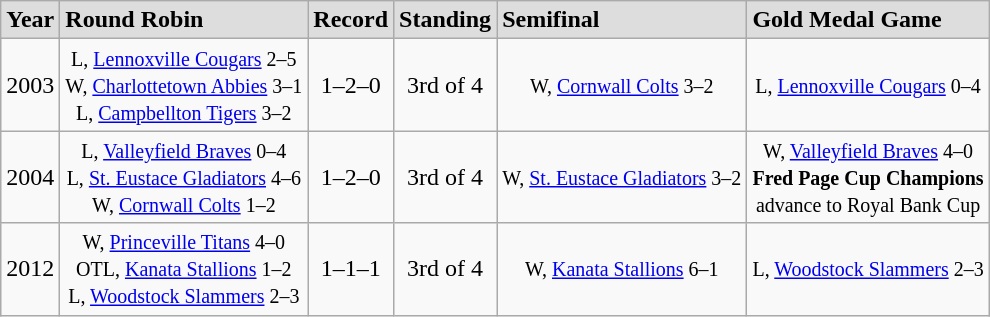<table class="wikitable">
<tr style="font-weight:bold; background-color:#dddddd;" |>
<td>Year</td>
<td>Round Robin</td>
<td>Record</td>
<td>Standing</td>
<td>Semifinal</td>
<td>Gold Medal Game</td>
</tr>
<tr align=center>
<td>2003</td>
<td><small>L, <a href='#'>Lennoxville Cougars</a> 2–5<br>W, <a href='#'>Charlottetown Abbies</a> 3–1<br>L, <a href='#'>Campbellton Tigers</a> 3–2</small></td>
<td>1–2–0</td>
<td>3rd of 4</td>
<td><small>W, <a href='#'>Cornwall Colts</a> 3–2</small></td>
<td><small>L, <a href='#'>Lennoxville Cougars</a> 0–4</small></td>
</tr>
<tr align=center>
<td>2004</td>
<td><small>L, <a href='#'>Valleyfield Braves</a> 0–4<br>L, <a href='#'>St. Eustace Gladiators</a> 4–6<br>W, <a href='#'>Cornwall Colts</a> 1–2</small></td>
<td>1–2–0</td>
<td>3rd of 4</td>
<td><small>W, <a href='#'>St. Eustace Gladiators</a> 3–2</small></td>
<td><small>W, <a href='#'>Valleyfield Braves</a> 4–0<br><strong>Fred Page Cup Champions</strong><br>advance to Royal Bank Cup</small></td>
</tr>
<tr align=center>
<td>2012</td>
<td><small>W, <a href='#'>Princeville Titans</a> 4–0<br>OTL, <a href='#'>Kanata Stallions</a> 1–2<br>L, <a href='#'>Woodstock Slammers</a> 2–3</small></td>
<td>1–1–1</td>
<td>3rd of 4</td>
<td><small>W, <a href='#'>Kanata Stallions</a> 6–1</small></td>
<td><small>L, <a href='#'>Woodstock Slammers</a> 2–3</small></td>
</tr>
</table>
